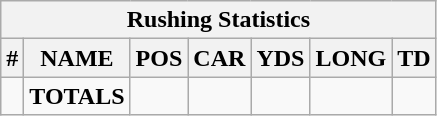<table class="wikitable sortable collapsible collapsed">
<tr>
<th colspan="7">Rushing Statistics</th>
</tr>
<tr>
<th>#</th>
<th>NAME</th>
<th>POS</th>
<th>CAR</th>
<th>YDS</th>
<th>LONG</th>
<th>TD</th>
</tr>
<tr>
<td></td>
<td><strong>TOTALS</strong></td>
<td></td>
<td></td>
<td></td>
<td></td>
<td></td>
</tr>
</table>
